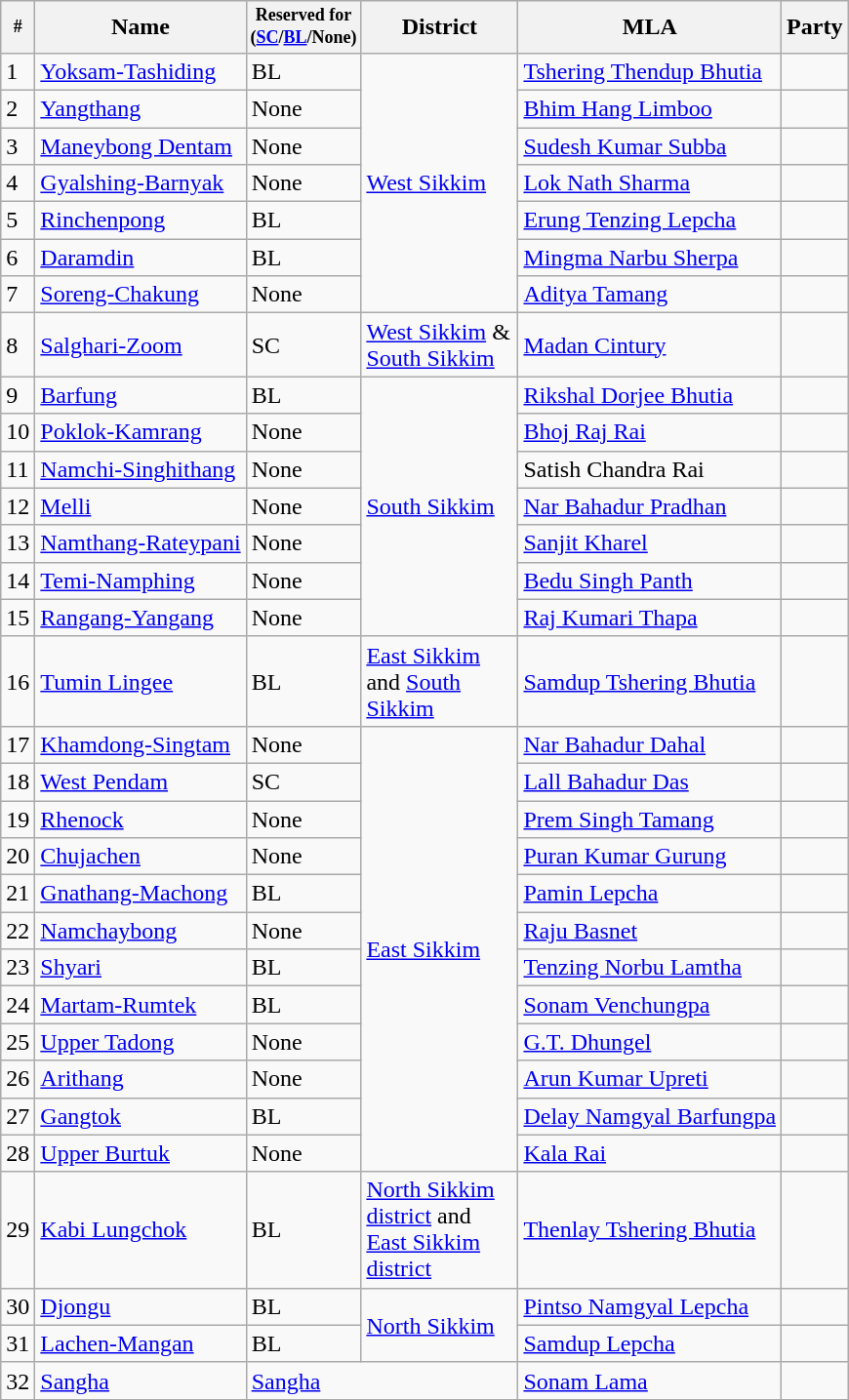<table class="wikitable sortable collapsible collapsed">
<tr>
<th style="font-size:75%">#</th>
<th>Name</th>
<th style="font-size:75%">Reserved for<br>(<a href='#'>SC</a>/<a href='#'>BL</a>/None)</th>
<th width=100px>District</th>
<th>MLA</th>
<th colspan=2>Party</th>
</tr>
<tr>
<td>1</td>
<td><a href='#'>Yoksam-Tashiding</a></td>
<td>BL</td>
<td rowspan=7><a href='#'>West Sikkim</a></td>
<td><a href='#'>Tshering Thendup Bhutia</a></td>
<td></td>
</tr>
<tr>
<td>2</td>
<td><a href='#'>Yangthang</a></td>
<td>None</td>
<td><a href='#'>Bhim Hang Limboo</a></td>
<td></td>
</tr>
<tr>
<td>3</td>
<td><a href='#'>Maneybong Dentam</a></td>
<td>None</td>
<td><a href='#'>Sudesh Kumar Subba</a></td>
<td></td>
</tr>
<tr>
<td>4</td>
<td><a href='#'>Gyalshing-Barnyak</a></td>
<td>None</td>
<td><a href='#'>Lok Nath Sharma</a></td>
<td></td>
</tr>
<tr>
<td>5</td>
<td><a href='#'>Rinchenpong</a></td>
<td>BL</td>
<td><a href='#'>Erung Tenzing Lepcha</a></td>
<td></td>
</tr>
<tr>
<td>6</td>
<td><a href='#'>Daramdin</a></td>
<td>BL</td>
<td><a href='#'>Mingma Narbu Sherpa</a></td>
<td></td>
</tr>
<tr>
<td>7</td>
<td><a href='#'>Soreng-Chakung</a></td>
<td>None</td>
<td><a href='#'>Aditya Tamang</a></td>
<td></td>
</tr>
<tr>
<td>8</td>
<td><a href='#'>Salghari-Zoom</a></td>
<td>SC</td>
<td><a href='#'>West Sikkim</a> & <a href='#'>South Sikkim</a></td>
<td><a href='#'>Madan Cintury</a></td>
<td></td>
</tr>
<tr>
<td>9</td>
<td><a href='#'>Barfung</a></td>
<td>BL</td>
<td Rowspan=7><a href='#'>South Sikkim</a></td>
<td><a href='#'>Rikshal Dorjee Bhutia</a></td>
<td></td>
</tr>
<tr>
<td>10</td>
<td><a href='#'>Poklok-Kamrang</a></td>
<td>None</td>
<td><a href='#'>Bhoj Raj Rai</a></td>
<td></td>
</tr>
<tr>
<td>11</td>
<td><a href='#'>Namchi-Singhithang</a></td>
<td>None</td>
<td>Satish Chandra Rai</td>
<td></td>
</tr>
<tr>
<td>12</td>
<td><a href='#'>Melli</a></td>
<td>None</td>
<td><a href='#'>Nar Bahadur Pradhan</a></td>
<td></td>
</tr>
<tr>
<td>13</td>
<td><a href='#'>Namthang-Rateypani</a></td>
<td>None</td>
<td><a href='#'>Sanjit Kharel</a></td>
<td></td>
</tr>
<tr>
<td>14</td>
<td><a href='#'>Temi-Namphing</a></td>
<td>None</td>
<td><a href='#'>Bedu Singh Panth</a></td>
<td></td>
</tr>
<tr>
<td>15</td>
<td><a href='#'>Rangang-Yangang</a></td>
<td>None</td>
<td><a href='#'>Raj Kumari Thapa</a></td>
<td></td>
</tr>
<tr>
<td>16</td>
<td><a href='#'>Tumin Lingee</a></td>
<td>BL</td>
<td><a href='#'>East Sikkim</a> and <a href='#'>South Sikkim</a></td>
<td><a href='#'>Samdup Tshering Bhutia</a></td>
<td></td>
</tr>
<tr>
<td>17</td>
<td><a href='#'>Khamdong-Singtam</a></td>
<td>None</td>
<td Rowspan=12><a href='#'>East Sikkim</a></td>
<td><a href='#'>Nar Bahadur Dahal</a></td>
<td></td>
</tr>
<tr>
<td>18</td>
<td><a href='#'>West Pendam</a></td>
<td>SC</td>
<td><a href='#'>Lall Bahadur Das</a></td>
<td></td>
</tr>
<tr>
<td>19</td>
<td><a href='#'>Rhenock</a></td>
<td>None</td>
<td><a href='#'>Prem Singh Tamang</a></td>
<td></td>
</tr>
<tr>
<td>20</td>
<td><a href='#'>Chujachen</a></td>
<td>None</td>
<td><a href='#'>Puran Kumar Gurung</a></td>
<td></td>
</tr>
<tr>
<td>21</td>
<td><a href='#'>Gnathang-Machong</a></td>
<td>BL</td>
<td><a href='#'>Pamin Lepcha</a></td>
<td></td>
</tr>
<tr>
<td>22</td>
<td><a href='#'>Namchaybong</a></td>
<td>None</td>
<td><a href='#'>Raju Basnet</a></td>
<td></td>
</tr>
<tr>
<td>23</td>
<td><a href='#'>Shyari</a></td>
<td>BL</td>
<td><a href='#'>Tenzing Norbu Lamtha</a></td>
<td></td>
</tr>
<tr>
<td>24</td>
<td><a href='#'>Martam-Rumtek</a></td>
<td>BL</td>
<td><a href='#'>Sonam Venchungpa</a></td>
<td></td>
</tr>
<tr>
<td>25</td>
<td><a href='#'>Upper Tadong</a></td>
<td>None</td>
<td><a href='#'>G.T. Dhungel</a></td>
<td></td>
</tr>
<tr>
<td>26</td>
<td><a href='#'>Arithang</a></td>
<td>None</td>
<td><a href='#'>Arun Kumar Upreti</a></td>
<td></td>
</tr>
<tr>
<td>27</td>
<td><a href='#'>Gangtok</a></td>
<td>BL</td>
<td><a href='#'>Delay Namgyal Barfungpa</a></td>
<td></td>
</tr>
<tr>
<td>28</td>
<td><a href='#'>Upper Burtuk</a></td>
<td>None</td>
<td><a href='#'>Kala Rai</a></td>
<td></td>
</tr>
<tr>
<td>29</td>
<td><a href='#'>Kabi Lungchok</a></td>
<td>BL</td>
<td><a href='#'>North Sikkim district</a> and <a href='#'>East Sikkim district</a></td>
<td><a href='#'>Thenlay Tshering Bhutia</a></td>
<td></td>
</tr>
<tr>
<td>30</td>
<td><a href='#'>Djongu</a></td>
<td>BL</td>
<td Rowspan=2><a href='#'>North Sikkim</a></td>
<td><a href='#'>Pintso Namgyal Lepcha</a></td>
<td></td>
</tr>
<tr>
<td>31</td>
<td><a href='#'>Lachen-Mangan</a></td>
<td>BL</td>
<td><a href='#'>Samdup Lepcha</a></td>
<td></td>
</tr>
<tr>
<td>32</td>
<td><a href='#'>Sangha</a></td>
<td colspan=2><a href='#'>Sangha</a></td>
<td><a href='#'>Sonam Lama</a></td>
<td></td>
</tr>
<tr>
</tr>
</table>
